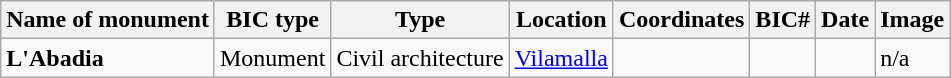<table class="wikitable">
<tr>
<th>Name of monument</th>
<th>BIC type</th>
<th>Type</th>
<th>Location</th>
<th>Coordinates</th>
<th>BIC#</th>
<th>Date</th>
<th>Image</th>
</tr>
<tr>
<td><strong>L'Abadia</strong></td>
<td>Monument</td>
<td>Civil architecture</td>
<td><a href='#'>Vilamalla</a></td>
<td></td>
<td></td>
<td></td>
<td>n/a</td>
</tr>
</table>
